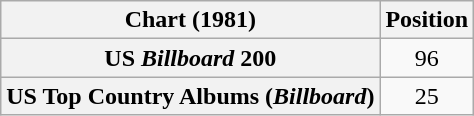<table class="wikitable sortable plainrowheaders" style="text-align:center">
<tr>
<th scope="col">Chart (1981)</th>
<th scope="col">Position</th>
</tr>
<tr>
<th scope="row">US <em>Billboard</em> 200</th>
<td>96</td>
</tr>
<tr>
<th scope="row">US Top Country Albums (<em>Billboard</em>)</th>
<td>25</td>
</tr>
</table>
